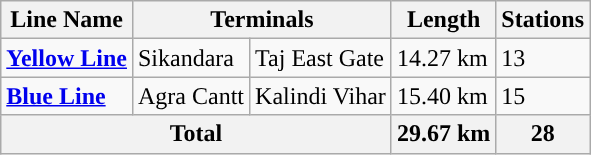<table class="wikitable">
<tr>
<th>Line Name</th>
<th colspan="2">Terminals</th>
<th>Length</th>
<th>Stations</th>
</tr>
<tr>
<td style="background:#"><strong><a href='#'><span>Yellow Line</span></a></strong></td>
<td>Sikandara</td>
<td>Taj East Gate</td>
<td>14.27 km</td>
<td>13</td>
</tr>
<tr>
<td style="background:#"><strong><a href='#'><span>Blue Line</span></a></strong></td>
<td>Agra Cantt</td>
<td>Kalindi Vihar</td>
<td>15.40 km</td>
<td>15</td>
</tr>
<tr>
<th colspan="3"><strong>Total</strong></th>
<th>29.67 km</th>
<th>28</th>
</tr>
</table>
